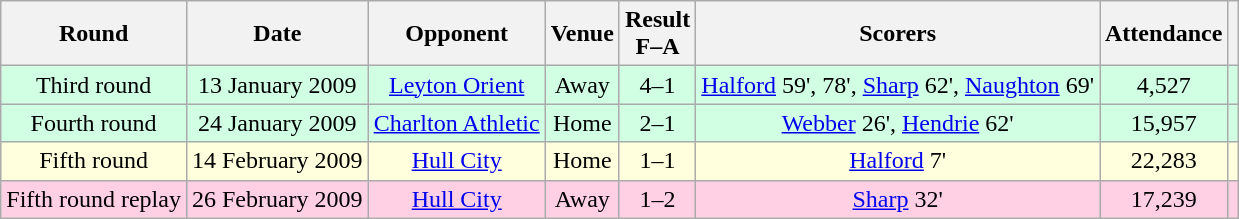<table class="wikitable" style="text-align:center">
<tr>
<th>Round</th>
<th>Date</th>
<th>Opponent</th>
<th>Venue</th>
<th>Result<br>F–A</th>
<th class="unsortable">Scorers</th>
<th>Attendance</th>
<th></th>
</tr>
<tr bgcolor="#d0ffe3">
<td>Third round</td>
<td>13 January 2009</td>
<td><a href='#'>Leyton Orient</a></td>
<td>Away</td>
<td>4–1</td>
<td><a href='#'>Halford</a> 59', 78', <a href='#'>Sharp</a> 62', <a href='#'>Naughton</a> 69'</td>
<td>4,527</td>
<td></td>
</tr>
<tr bgcolor="#d0ffe3">
<td>Fourth round</td>
<td>24 January 2009</td>
<td><a href='#'>Charlton Athletic</a></td>
<td>Home</td>
<td>2–1</td>
<td><a href='#'>Webber</a> 26', <a href='#'>Hendrie</a> 62'</td>
<td>15,957</td>
<td></td>
</tr>
<tr bgcolor="#ffffdd">
<td>Fifth round</td>
<td>14 February 2009</td>
<td><a href='#'>Hull City</a></td>
<td>Home</td>
<td>1–1</td>
<td><a href='#'>Halford</a> 7'</td>
<td>22,283</td>
<td></td>
</tr>
<tr bgcolor="#ffd0e3">
<td>Fifth round replay</td>
<td>26 February 2009</td>
<td><a href='#'>Hull City</a></td>
<td>Away</td>
<td>1–2</td>
<td><a href='#'>Sharp</a> 32'</td>
<td>17,239</td>
<td></td>
</tr>
</table>
